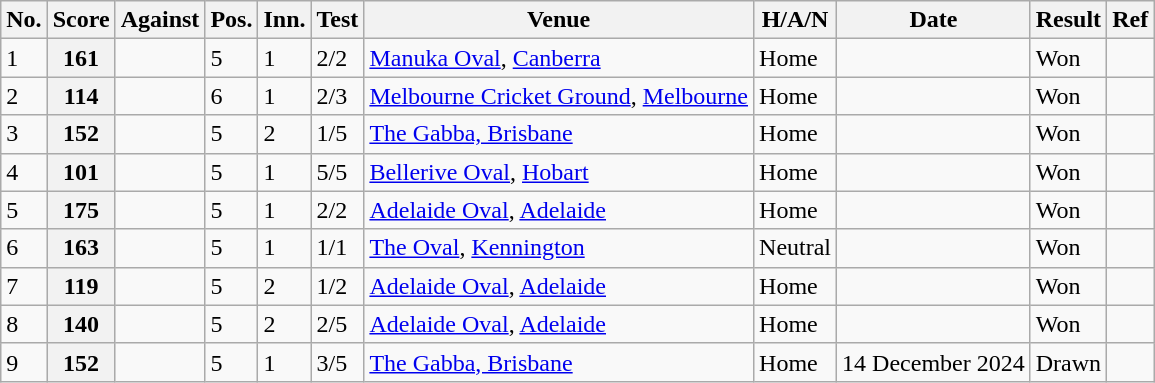<table class="wikitable sortable">
<tr>
<th>No.</th>
<th>Score</th>
<th>Against</th>
<th>Pos.</th>
<th>Inn.</th>
<th>Test</th>
<th>Venue</th>
<th>H/A/N</th>
<th>Date</th>
<th>Result</th>
<th>Ref</th>
</tr>
<tr>
<td>1</td>
<th scope="row"> 161</th>
<td></td>
<td>5</td>
<td>1</td>
<td>2/2</td>
<td><a href='#'>Manuka Oval</a>, <a href='#'>Canberra</a></td>
<td>Home</td>
<td></td>
<td>Won</td>
<td></td>
</tr>
<tr>
<td>2</td>
<th scope="row"> 114</th>
<td></td>
<td>6</td>
<td>1</td>
<td>2/3</td>
<td><a href='#'>Melbourne Cricket Ground</a>, <a href='#'>Melbourne</a></td>
<td>Home</td>
<td></td>
<td>Won</td>
<td></td>
</tr>
<tr>
<td>3</td>
<th scope="row"> 152</th>
<td></td>
<td>5</td>
<td>2</td>
<td>1/5</td>
<td><a href='#'>The Gabba, Brisbane</a></td>
<td>Home</td>
<td></td>
<td>Won</td>
<td></td>
</tr>
<tr>
<td>4</td>
<th scope="row"> 101</th>
<td></td>
<td>5</td>
<td>1</td>
<td>5/5</td>
<td><a href='#'>Bellerive Oval</a>, <a href='#'>Hobart</a></td>
<td>Home</td>
<td></td>
<td>Won</td>
<td></td>
</tr>
<tr>
<td>5</td>
<th scope="row"> 175</th>
<td></td>
<td>5</td>
<td>1</td>
<td>2/2</td>
<td><a href='#'>Adelaide Oval</a>, <a href='#'>Adelaide</a></td>
<td>Home</td>
<td></td>
<td>Won</td>
<td></td>
</tr>
<tr>
<td>6</td>
<th scope="row"> 163</th>
<td></td>
<td>5</td>
<td>1</td>
<td>1/1</td>
<td><a href='#'>The Oval</a>, <a href='#'>Kennington</a></td>
<td>Neutral</td>
<td></td>
<td>Won</td>
<td></td>
</tr>
<tr>
<td>7</td>
<th scope="row"> 119</th>
<td></td>
<td>5</td>
<td>2</td>
<td>1/2</td>
<td><a href='#'>Adelaide Oval</a>, <a href='#'>Adelaide</a></td>
<td>Home</td>
<td></td>
<td>Won</td>
<td></td>
</tr>
<tr>
<td>8</td>
<th scope="row"> 140</th>
<td></td>
<td>5</td>
<td>2</td>
<td>2/5</td>
<td><a href='#'>Adelaide Oval</a>, <a href='#'>Adelaide</a></td>
<td>Home</td>
<td></td>
<td>Won</td>
<td></td>
</tr>
<tr>
<td>9</td>
<th>152</th>
<td></td>
<td>5</td>
<td>1</td>
<td>3/5</td>
<td><a href='#'>The Gabba, Brisbane</a></td>
<td>Home</td>
<td>14 December 2024</td>
<td>Drawn</td>
<td></td>
</tr>
</table>
